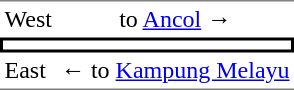<table cellspacing="0" cellpadding="3">
<tr>
<td style="border-top:solid 1px gray">West</td>
<td style="text-align:center;border-top:solid 1px gray"> to <a href='#'>Ancol</a>  →</td>
</tr>
<tr>
<td colspan="2" style="text-align:center; border:solid 2px black; "></td>
</tr>
<tr>
<td style="border-bottom:solid 1px gray">East</td>
<td style="text-align:center ; border-bottom:solid 1px gray">←   to <a href='#'>Kampung Melayu</a></td>
</tr>
</table>
